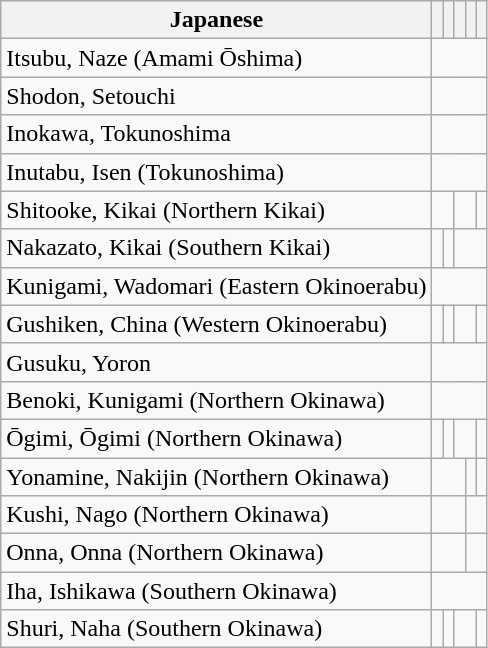<table class="wikitable">
<tr>
<th>Japanese</th>
<th></th>
<th></th>
<th></th>
<th></th>
<th></th>
</tr>
<tr>
<td>Itsubu, Naze (Amami Ōshima)</td>
<td colspan="5"></td>
</tr>
<tr>
<td>Shodon, Setouchi</td>
<td colspan="5"></td>
</tr>
<tr>
<td>Inokawa, Tokunoshima</td>
<td colspan="5"></td>
</tr>
<tr>
<td>Inutabu, Isen (Tokunoshima)</td>
<td colspan="5"></td>
</tr>
<tr>
<td>Shitooke, Kikai (Northern Kikai)</td>
<td colspan="2"></td>
<td colspan="2"></td>
<td></td>
</tr>
<tr>
<td>Nakazato, Kikai (Southern Kikai)</td>
<td></td>
<td></td>
<td colspan="3"></td>
</tr>
<tr>
<td>Kunigami, Wadomari (Eastern Okinoerabu)</td>
<td colspan="5"></td>
</tr>
<tr>
<td>Gushiken, China (Western Okinoerabu)</td>
<td></td>
<td></td>
<td colspan="2"></td>
<td></td>
</tr>
<tr>
<td>Gusuku, Yoron</td>
<td colspan="5"></td>
</tr>
<tr>
<td>Benoki, Kunigami (Northern Okinawa)</td>
<td colspan="5"></td>
</tr>
<tr>
<td>Ōgimi, Ōgimi (Northern Okinawa)</td>
<td></td>
<td></td>
<td colspan="2"></td>
<td></td>
</tr>
<tr>
<td>Yonamine, Nakijin (Northern Okinawa)</td>
<td colspan="3"></td>
<td></td>
<td></td>
</tr>
<tr>
<td>Kushi, Nago (Northern Okinawa)</td>
<td colspan="3"></td>
<td colspan="2"></td>
</tr>
<tr>
<td>Onna, Onna (Northern Okinawa)</td>
<td colspan="3"></td>
<td colspan="2"></td>
</tr>
<tr>
<td>Iha, Ishikawa (Southern Okinawa)</td>
<td colspan="5"></td>
</tr>
<tr>
<td>Shuri, Naha (Southern Okinawa)</td>
<td></td>
<td></td>
<td colspan="2"></td>
<td></td>
</tr>
</table>
